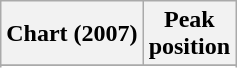<table class="wikitable sortable plainrowheaders">
<tr>
<th scope="col">Chart (2007)</th>
<th scope="col">Peak<br>position</th>
</tr>
<tr>
</tr>
<tr>
</tr>
</table>
